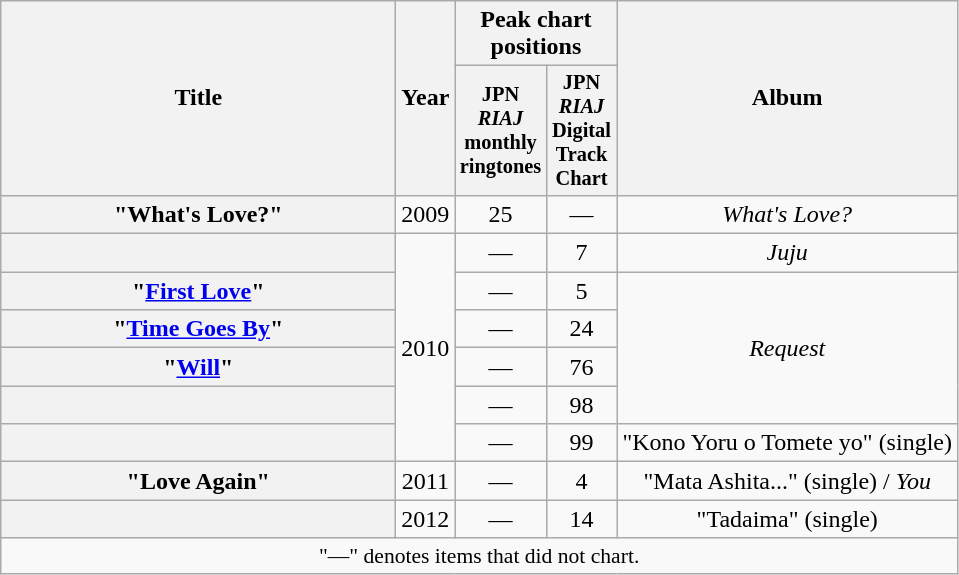<table class="wikitable plainrowheaders" style="text-align:center;">
<tr>
<th scope="col" rowspan="2" style="width:16em;">Title</th>
<th scope="col" rowspan="2">Year</th>
<th scope="col" colspan="2">Peak chart positions</th>
<th scope="col" rowspan="2">Album</th>
</tr>
<tr>
<th style="width:3em;font-size:85%">JPN <em>RIAJ</em><br>monthly<br>ringtones<br></th>
<th style="width:3em;font-size:85%">JPN <em>RIAJ</em><br>Digital<br>Track<br>Chart<br></th>
</tr>
<tr>
<th scope="row">"What's Love?"</th>
<td rowspan="1">2009</td>
<td>25</td>
<td>—</td>
<td><em>What's Love?</em></td>
</tr>
<tr>
<th scope="row"></th>
<td rowspan="6">2010</td>
<td>—</td>
<td>7</td>
<td><em>Juju</em></td>
</tr>
<tr>
<th scope="row">"<a href='#'>First Love</a>"</th>
<td>—</td>
<td>5</td>
<td rowspan="4"><em>Request</em></td>
</tr>
<tr>
<th scope="row">"<a href='#'>Time Goes By</a>"</th>
<td>—</td>
<td>24</td>
</tr>
<tr>
<th scope="row">"<a href='#'>Will</a>"</th>
<td>—</td>
<td>76</td>
</tr>
<tr>
<th scope="row"></th>
<td>—</td>
<td>98</td>
</tr>
<tr>
<th scope="row"></th>
<td>—</td>
<td>99</td>
<td>"Kono Yoru o Tomete yo" <span>(single)</span></td>
</tr>
<tr>
<th scope="row">"Love Again"</th>
<td>2011</td>
<td>—</td>
<td>4</td>
<td>"Mata Ashita..." <span>(single)</span> / <em>You</em></td>
</tr>
<tr>
<th scope="row"></th>
<td>2012</td>
<td>—</td>
<td>14</td>
<td>"Tadaima" <span>(single)</span></td>
</tr>
<tr>
<td colspan="12" align="center" style="font-size:90%;">"—" denotes items that did not chart.</td>
</tr>
</table>
